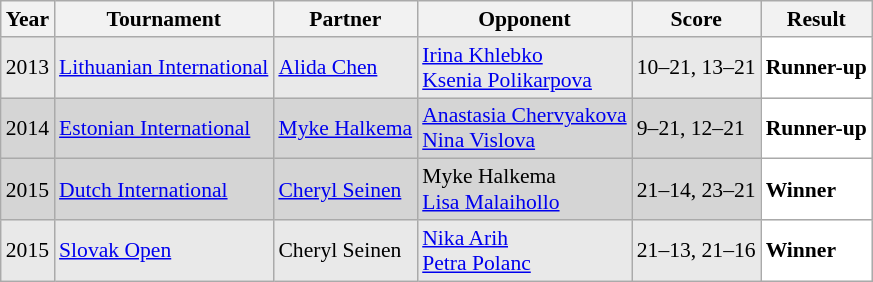<table class="sortable wikitable" style="font-size: 90%;">
<tr>
<th>Year</th>
<th>Tournament</th>
<th>Partner</th>
<th>Opponent</th>
<th>Score</th>
<th>Result</th>
</tr>
<tr style="background:#E9E9E9">
<td align="center">2013</td>
<td align="left"><a href='#'>Lithuanian International</a></td>
<td align="left"> <a href='#'>Alida Chen</a></td>
<td align="left"> <a href='#'>Irina Khlebko</a> <br>  <a href='#'>Ksenia Polikarpova</a></td>
<td align="left">10–21, 13–21</td>
<td style="text-align:left; background:white"> <strong>Runner-up</strong></td>
</tr>
<tr style="background:#D5D5D5">
<td align="center">2014</td>
<td align="left"><a href='#'>Estonian International</a></td>
<td align="left"> <a href='#'>Myke Halkema</a></td>
<td align="left"> <a href='#'>Anastasia Chervyakova</a> <br>  <a href='#'>Nina Vislova</a></td>
<td align="left">9–21, 12–21</td>
<td style="text-align:left; background:white"> <strong>Runner-up</strong></td>
</tr>
<tr style="background:#D5D5D5">
<td align="center">2015</td>
<td align="left"><a href='#'>Dutch International</a></td>
<td align="left"> <a href='#'>Cheryl Seinen</a></td>
<td align="left"> Myke Halkema <br>  <a href='#'>Lisa Malaihollo</a></td>
<td align="left">21–14, 23–21</td>
<td style="text-align:left; background:white"> <strong>Winner</strong></td>
</tr>
<tr style="background:#E9E9E9">
<td align="center">2015</td>
<td align="left"><a href='#'>Slovak Open</a></td>
<td align="left"> Cheryl Seinen</td>
<td align="left"> <a href='#'>Nika Arih</a> <br>  <a href='#'>Petra Polanc</a></td>
<td align="left">21–13, 21–16</td>
<td style="text-align:left; background:white"> <strong>Winner</strong></td>
</tr>
</table>
